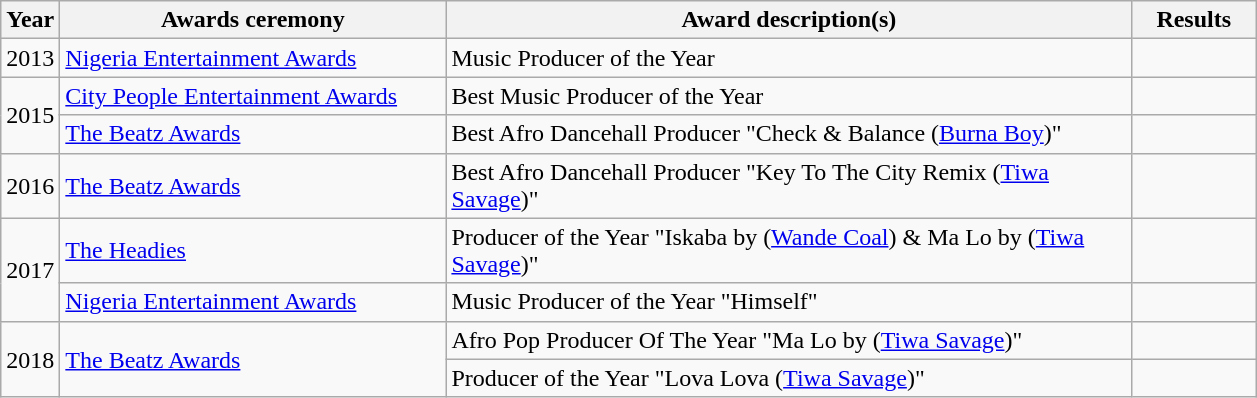<table class="wikitable">
<tr>
<th>Year</th>
<th width="250">Awards ceremony</th>
<th width="450">Award description(s)</th>
<th width="75">Results</th>
</tr>
<tr>
<td>2013</td>
<td><a href='#'>Nigeria Entertainment Awards</a></td>
<td>Music Producer of the Year</td>
<td></td>
</tr>
<tr>
<td rowspan="2">2015</td>
<td><a href='#'>City People Entertainment Awards</a></td>
<td>Best Music Producer of the Year</td>
<td></td>
</tr>
<tr>
<td><a href='#'>The Beatz Awards</a></td>
<td>Best Afro Dancehall Producer "Check & Balance (<a href='#'>Burna Boy</a>)"</td>
<td></td>
</tr>
<tr>
<td>2016</td>
<td><a href='#'>The Beatz Awards</a></td>
<td>Best Afro Dancehall Producer "Key To The City Remix (<a href='#'>Tiwa Savage</a>)"</td>
<td></td>
</tr>
<tr>
<td rowspan="2">2017</td>
<td><a href='#'>The Headies</a></td>
<td>Producer of the Year "Iskaba by (<a href='#'>Wande Coal</a>) & Ma Lo by (<a href='#'>Tiwa Savage</a>)"</td>
<td></td>
</tr>
<tr>
<td><a href='#'>Nigeria Entertainment Awards</a></td>
<td>Music Producer of the Year "Himself"</td>
<td></td>
</tr>
<tr>
<td rowspan="2">2018</td>
<td rowspan="2"><a href='#'>The Beatz Awards</a></td>
<td>Afro Pop Producer Of The Year "Ma Lo by (<a href='#'>Tiwa Savage</a>)"</td>
<td></td>
</tr>
<tr>
<td>Producer of the Year "Lova Lova (<a href='#'>Tiwa Savage</a>)"</td>
<td></td>
</tr>
</table>
